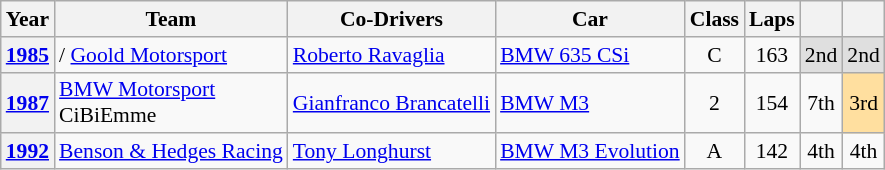<table class="wikitable" style="font-size:90%">
<tr>
<th>Year</th>
<th>Team</th>
<th>Co-Drivers</th>
<th>Car</th>
<th>Class</th>
<th>Laps</th>
<th></th>
<th></th>
</tr>
<tr align="center">
<th><a href='#'>1985</a></th>
<td align="left" nowrap> /  <a href='#'>Goold Motorsport</a></td>
<td align="left" nowrap> <a href='#'>Roberto Ravaglia</a></td>
<td align="left" nowrap><a href='#'>BMW 635 CSi</a></td>
<td>C</td>
<td>163</td>
<td style="background:#dfdfdf;">2nd</td>
<td style="background:#dfdfdf;">2nd</td>
</tr>
<tr align="center">
<th><a href='#'>1987</a></th>
<td align="left" nowrap> <a href='#'>BMW Motorsport</a><br> CiBiEmme</td>
<td align="left" nowrap> <a href='#'>Gianfranco Brancatelli</a></td>
<td align="left" nowrap><a href='#'>BMW M3</a></td>
<td>2</td>
<td>154</td>
<td>7th</td>
<td style="background:#ffdf9f;">3rd</td>
</tr>
<tr align="center">
<th><a href='#'>1992</a></th>
<td align="left" nowrap> <a href='#'>Benson & Hedges Racing</a></td>
<td align="left" nowrap> <a href='#'>Tony Longhurst</a></td>
<td align="left" nowrap><a href='#'>BMW M3 Evolution</a></td>
<td>A</td>
<td>142</td>
<td>4th</td>
<td>4th</td>
</tr>
</table>
